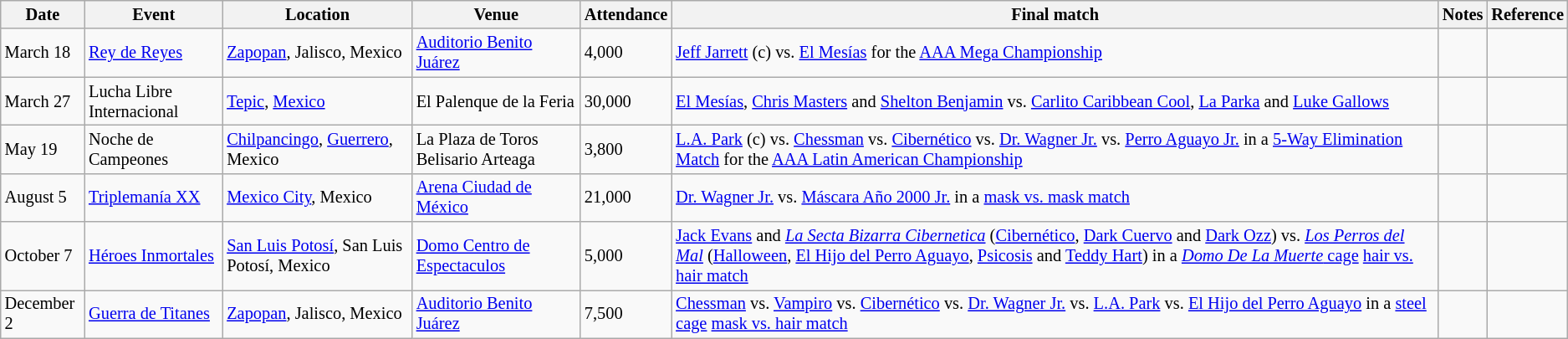<table class="wikitable" style="font-size:85%;">
<tr>
<th>Date</th>
<th>Event</th>
<th>Location</th>
<th>Venue</th>
<th>Attendance</th>
<th>Final match</th>
<th>Notes</th>
<th>Reference</th>
</tr>
<tr>
<td>March 18</td>
<td><a href='#'>Rey de Reyes</a></td>
<td><a href='#'>Zapopan</a>, Jalisco, Mexico</td>
<td><a href='#'>Auditorio Benito Juárez</a></td>
<td>4,000</td>
<td><a href='#'>Jeff Jarrett</a> (c) vs. <a href='#'>El Mesías</a> for the <a href='#'>AAA Mega Championship</a></td>
<td></td>
<td></td>
</tr>
<tr>
<td>March 27</td>
<td>Lucha Libre Internacional</td>
<td><a href='#'>Tepic</a>, <a href='#'>Mexico</a></td>
<td>El Palenque de la Feria</td>
<td>30,000</td>
<td><a href='#'>El Mesías</a>, <a href='#'>Chris Masters</a> and <a href='#'>Shelton Benjamin</a> vs. <a href='#'>Carlito Caribbean Cool</a>, <a href='#'>La Parka</a> and <a href='#'>Luke Gallows</a></td>
<td></td>
<td></td>
</tr>
<tr>
<td>May 19</td>
<td>Noche de Campeones</td>
<td><a href='#'>Chilpancingo</a>, <a href='#'>Guerrero</a>, Mexico</td>
<td>La Plaza de Toros Belisario Arteaga</td>
<td>3,800</td>
<td><a href='#'>L.A. Park</a> (c) vs. <a href='#'>Chessman</a> vs. <a href='#'>Cibernético</a> vs. <a href='#'>Dr. Wagner Jr.</a> vs. <a href='#'>Perro Aguayo Jr.</a> in a <a href='#'>5-Way Elimination Match</a> for the <a href='#'>AAA Latin American Championship</a></td>
<td></td>
<td></td>
</tr>
<tr>
<td>August 5</td>
<td><a href='#'>Triplemanía XX</a></td>
<td><a href='#'>Mexico City</a>, Mexico</td>
<td><a href='#'>Arena Ciudad de México</a></td>
<td>21,000</td>
<td><a href='#'>Dr. Wagner Jr.</a> vs. <a href='#'>Máscara Año 2000 Jr.</a> in a <a href='#'>mask vs. mask match</a></td>
<td></td>
<td></td>
</tr>
<tr>
<td>October 7</td>
<td><a href='#'>Héroes Inmortales</a></td>
<td><a href='#'>San Luis Potosí</a>, San Luis Potosí, Mexico</td>
<td><a href='#'>Domo Centro de Espectaculos</a></td>
<td>5,000</td>
<td><a href='#'>Jack Evans</a> and <em><a href='#'>La Secta Bizarra Cibernetica</a></em> (<a href='#'>Cibernético</a>, <a href='#'>Dark Cuervo</a> and <a href='#'>Dark Ozz</a>) vs. <em><a href='#'>Los Perros del Mal</a></em> (<a href='#'>Halloween</a>, <a href='#'>El Hijo del Perro Aguayo</a>, <a href='#'>Psicosis</a> and <a href='#'>Teddy Hart</a>) in a <a href='#'><em>Domo De La Muerte</em> cage</a> <a href='#'>hair vs. hair match</a></td>
<td></td>
<td></td>
</tr>
<tr>
<td>December 2</td>
<td><a href='#'>Guerra de Titanes</a></td>
<td><a href='#'>Zapopan</a>, Jalisco, Mexico</td>
<td><a href='#'>Auditorio Benito Juárez</a></td>
<td>7,500</td>
<td><a href='#'>Chessman</a> vs. <a href='#'>Vampiro</a> vs. <a href='#'>Cibernético</a> vs. <a href='#'>Dr. Wagner Jr.</a> vs. <a href='#'>L.A. Park</a> vs. <a href='#'>El Hijo del Perro Aguayo</a> in a <a href='#'>steel cage</a> <a href='#'>mask vs. hair match</a></td>
<td></td>
<td></td>
</tr>
</table>
